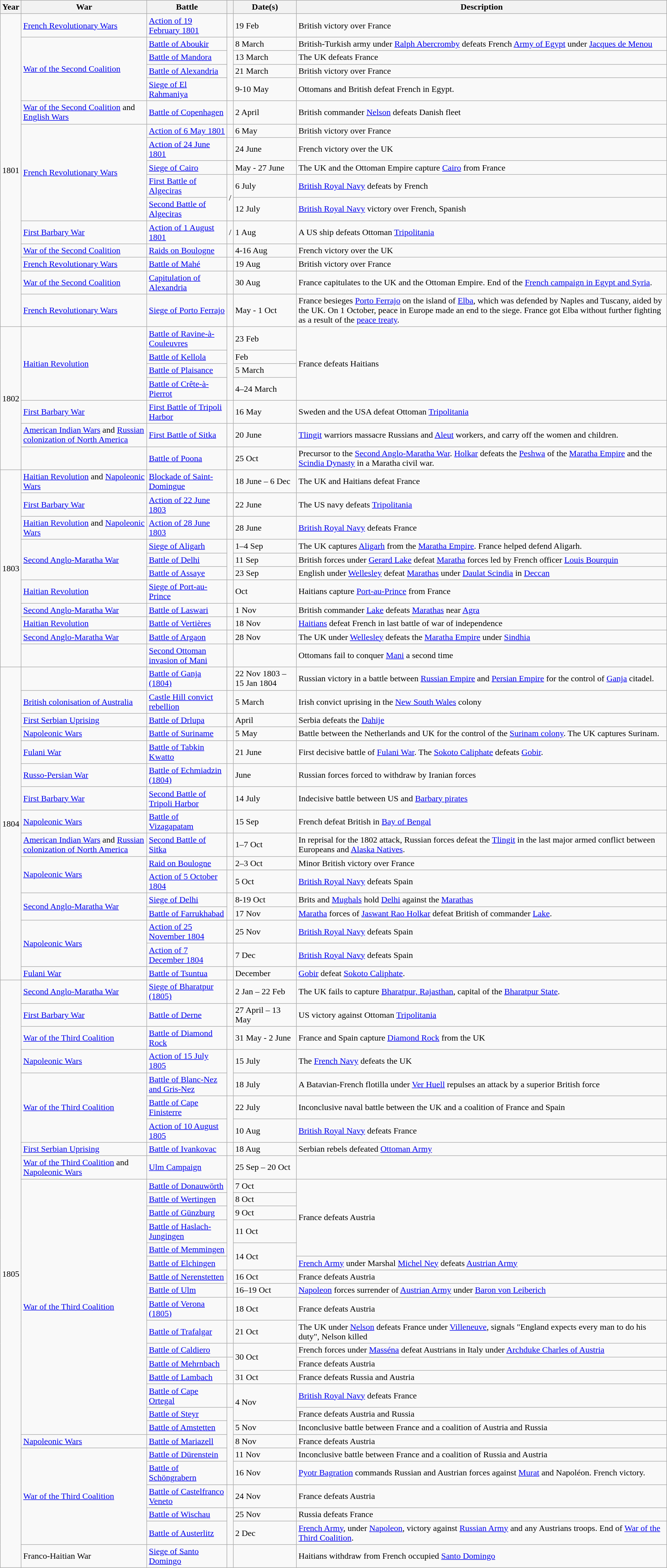<table class="wikitable sortable">
<tr>
<th class="unsortable">Year</th>
<th>War</th>
<th class="unsortable">Battle</th>
<th></th>
<th>Date(s)</th>
<th class="unsortable">Description</th>
</tr>
<tr>
<td rowspan="16">1801</td>
<td><a href='#'>French Revolutionary Wars</a></td>
<td><a href='#'>Action of 19 February 1801</a></td>
<td></td>
<td>19 Feb</td>
<td>British victory over France</td>
</tr>
<tr>
<td rowspan="4"><a href='#'>War of the Second Coalition</a></td>
<td><a href='#'>Battle of Aboukir</a></td>
<td rowspan="4"></td>
<td>8 March</td>
<td>British-Turkish army under <a href='#'>Ralph Abercromby</a> defeats French <a href='#'>Army of Egypt</a> under <a href='#'>Jacques de Menou</a></td>
</tr>
<tr>
<td><a href='#'>Battle of Mandora</a></td>
<td>13 March</td>
<td>The UK defeats France</td>
</tr>
<tr>
<td><a href='#'>Battle of Alexandria</a></td>
<td>21 March</td>
<td>British victory over France</td>
</tr>
<tr>
<td><a href='#'>Siege of El Rahmaniya</a></td>
<td>9-10 May</td>
<td>Ottomans and British defeat French in Egypt.</td>
</tr>
<tr>
<td><a href='#'>War of the Second Coalition</a> and <a href='#'>English Wars</a></td>
<td><a href='#'>Battle of Copenhagen</a></td>
<td></td>
<td>2 April</td>
<td>British commander <a href='#'>Nelson</a> defeats Danish fleet</td>
</tr>
<tr>
<td rowspan="5"><a href='#'>French Revolutionary Wars</a></td>
<td><a href='#'>Action of 6 May 1801</a></td>
<td></td>
<td>6 May</td>
<td>British victory over France</td>
</tr>
<tr>
<td><a href='#'>Action of 24 June 1801</a></td>
<td></td>
<td>24 June</td>
<td>French victory over the UK</td>
</tr>
<tr>
<td><a href='#'>Siege of Cairo</a></td>
<td></td>
<td>May - 27 June</td>
<td>The UK and the Ottoman Empire capture <a href='#'>Cairo</a> from France</td>
</tr>
<tr>
<td><a href='#'>First Battle of Algeciras</a></td>
<td rowspan="2">/</td>
<td>6 July</td>
<td><a href='#'>British Royal Navy</a> defeats by French</td>
</tr>
<tr>
<td><a href='#'>Second Battle of Algeciras</a></td>
<td>12 July</td>
<td><a href='#'>British Royal Navy</a> victory over French, Spanish</td>
</tr>
<tr>
<td><a href='#'>First Barbary War</a></td>
<td><a href='#'>Action of 1 August 1801</a></td>
<td>/</td>
<td>1 Aug</td>
<td>A US ship defeats Ottoman <a href='#'>Tripolitania</a></td>
</tr>
<tr>
<td><a href='#'>War of the Second Coalition</a></td>
<td><a href='#'>Raids on Boulogne</a></td>
<td></td>
<td>4-16 Aug</td>
<td>French victory over the UK</td>
</tr>
<tr>
<td><a href='#'>French Revolutionary Wars</a></td>
<td><a href='#'>Battle of Mahé</a></td>
<td></td>
<td>19 Aug</td>
<td>British victory over France</td>
</tr>
<tr>
<td><a href='#'>War of the Second Coalition</a></td>
<td><a href='#'>Capitulation of Alexandria</a></td>
<td></td>
<td>30 Aug</td>
<td>France capitulates to the UK and the Ottoman Empire. End of the <a href='#'>French campaign in Egypt and Syria</a>.</td>
</tr>
<tr>
<td><a href='#'>French Revolutionary Wars</a></td>
<td><a href='#'>Siege of Porto Ferrajo</a></td>
<td></td>
<td>May - 1 Oct</td>
<td>France besieges <a href='#'>Porto Ferrajo</a> on the island of <a href='#'>Elba</a>, which was defended by Naples and Tuscany, aided by the UK. On 1 October, peace in Europe made an end to the siege. France got Elba without further fighting as a result of the <a href='#'>peace treaty</a>.</td>
</tr>
<tr>
<td rowspan="7">1802</td>
<td rowspan="4"><a href='#'>Haitian Revolution</a></td>
<td><a href='#'>Battle of Ravine-à-Couleuvres</a></td>
<td rowspan="4"></td>
<td>23 Feb</td>
<td rowspan="4">France defeats Haitians</td>
</tr>
<tr>
<td><a href='#'>Battle of Kellola</a></td>
<td>Feb</td>
</tr>
<tr>
<td><a href='#'>Battle of Plaisance</a></td>
<td>5 March</td>
</tr>
<tr>
<td><a href='#'>Battle of Crête-à-Pierrot</a></td>
<td>4–24 March</td>
</tr>
<tr>
<td><a href='#'>First Barbary War</a></td>
<td><a href='#'>First Battle of Tripoli Harbor</a></td>
<td></td>
<td>16 May</td>
<td>Sweden and the USA defeat Ottoman <a href='#'>Tripolitania</a></td>
</tr>
<tr>
<td><a href='#'>American Indian Wars</a> and <a href='#'>Russian colonization of North America</a></td>
<td><a href='#'>First Battle of Sitka</a></td>
<td></td>
<td>20 June</td>
<td><a href='#'>Tlingit</a> warriors massacre Russians and <a href='#'>Aleut</a> workers, and carry off the women and children.</td>
</tr>
<tr>
<td></td>
<td><a href='#'>Battle of Poona</a></td>
<td></td>
<td>25 Oct</td>
<td>Precursor to the <a href='#'>Second Anglo-Maratha War</a>. <a href='#'>Holkar</a> defeats the <a href='#'>Peshwa</a> of the <a href='#'>Maratha Empire</a> and the <a href='#'>Scindia Dynasty</a> in a Maratha civil war.</td>
</tr>
<tr>
<td rowspan="11">1803</td>
<td><a href='#'>Haitian Revolution</a> and <a href='#'>Napoleonic Wars</a></td>
<td><a href='#'>Blockade of Saint-Domingue</a></td>
<td></td>
<td>18 June – 6 Dec</td>
<td>The UK and Haitians defeat France</td>
</tr>
<tr>
<td><a href='#'>First Barbary War</a></td>
<td><a href='#'>Action of 22 June 1803</a></td>
<td></td>
<td>22 June</td>
<td>The US navy defeats <a href='#'>Tripolitania</a></td>
</tr>
<tr>
<td><a href='#'>Haitian Revolution</a> and <a href='#'>Napoleonic Wars</a></td>
<td><a href='#'>Action of 28 June 1803</a></td>
<td></td>
<td>28 June</td>
<td><a href='#'>British Royal Navy</a> defeats France</td>
</tr>
<tr>
<td rowspan="3"><a href='#'>Second Anglo-Maratha War</a></td>
<td><a href='#'>Siege of Aligarh</a></td>
<td rowspan="3"></td>
<td>1–4 Sep</td>
<td>The UK captures <a href='#'>Aligarh</a> from the <a href='#'>Maratha Empire</a>. France helped defend Aligarh.</td>
</tr>
<tr>
<td><a href='#'>Battle of Delhi</a></td>
<td>11 Sep</td>
<td>British forces under <a href='#'>Gerard Lake</a> defeat <a href='#'>Maratha</a> forces led by French officer <a href='#'>Louis Bourquin</a></td>
</tr>
<tr>
<td><a href='#'>Battle of Assaye</a></td>
<td>23 Sep</td>
<td>English under <a href='#'>Wellesley</a> defeat <a href='#'>Marathas</a> under <a href='#'>Daulat Scindia</a> in <a href='#'>Deccan</a></td>
</tr>
<tr>
<td><a href='#'>Haitian Revolution</a></td>
<td><a href='#'>Siege of Port-au-Prince</a></td>
<td></td>
<td>Oct</td>
<td>Haitians capture <a href='#'>Port-au-Prince</a> from France</td>
</tr>
<tr>
<td><a href='#'>Second Anglo-Maratha War</a></td>
<td><a href='#'>Battle of Laswari</a></td>
<td></td>
<td>1 Nov</td>
<td>British commander <a href='#'>Lake</a> defeats <a href='#'>Marathas</a> near <a href='#'>Agra</a></td>
</tr>
<tr>
<td><a href='#'>Haitian Revolution</a></td>
<td><a href='#'>Battle of Vertières</a></td>
<td></td>
<td>18 Nov</td>
<td><a href='#'>Haitians</a> defeat French in last battle of war of independence</td>
</tr>
<tr>
<td><a href='#'>Second Anglo-Maratha War</a></td>
<td><a href='#'>Battle of Argaon</a></td>
<td></td>
<td>28 Nov</td>
<td>The UK under <a href='#'>Wellesley</a> defeats the <a href='#'>Maratha Empire</a> under <a href='#'>Sindhia</a></td>
</tr>
<tr>
<td></td>
<td><a href='#'>Second Ottoman invasion of Mani</a></td>
<td></td>
<td></td>
<td>Ottomans fail to conquer <a href='#'>Mani</a> a second time</td>
</tr>
<tr>
<td rowspan="16">1804</td>
<td></td>
<td><a href='#'>Battle of Ganja (1804)</a></td>
<td></td>
<td>22 Nov 1803 – 15 Jan 1804</td>
<td>Russian victory in a battle between <a href='#'>Russian Empire</a> and <a href='#'>Persian Empire</a> for the control of <a href='#'>Ganja</a> citadel.</td>
</tr>
<tr>
<td><a href='#'>British colonisation of Australia</a></td>
<td><a href='#'>Castle Hill convict rebellion</a></td>
<td></td>
<td>5 March</td>
<td>Irish convict uprising in the <a href='#'>New South Wales</a> colony</td>
</tr>
<tr>
<td><a href='#'>First Serbian Uprising</a></td>
<td><a href='#'>Battle of Drlupa</a></td>
<td></td>
<td>April</td>
<td>Serbia defeats the <a href='#'>Dahije</a></td>
</tr>
<tr>
<td><a href='#'>Napoleonic Wars</a></td>
<td><a href='#'>Battle of Suriname</a></td>
<td></td>
<td>5 May</td>
<td>Battle between the Netherlands and UK for the control of the <a href='#'>Surinam colony</a>. The UK captures Surinam.</td>
</tr>
<tr>
<td><a href='#'>Fulani War</a></td>
<td><a href='#'>Battle of Tabkin Kwatto</a></td>
<td></td>
<td>21 June</td>
<td>First decisive battle of <a href='#'>Fulani War</a>. The <a href='#'>Sokoto Caliphate</a> defeats <a href='#'>Gobir</a>.</td>
</tr>
<tr>
<td><a href='#'>Russo-Persian War</a></td>
<td><a href='#'>Battle of Echmiadzin (1804)</a></td>
<td></td>
<td>June</td>
<td>Russian forces forced to withdraw by Iranian forces</td>
</tr>
<tr>
<td><a href='#'>First Barbary War</a></td>
<td><a href='#'>Second Battle of Tripoli Harbor</a></td>
<td></td>
<td>14 July</td>
<td>Indecisive battle between US and <a href='#'>Barbary pirates</a></td>
</tr>
<tr>
<td><a href='#'>Napoleonic Wars</a></td>
<td><a href='#'>Battle of Vizagapatam</a></td>
<td></td>
<td>15 Sep</td>
<td>French defeat British in <a href='#'>Bay of Bengal</a></td>
</tr>
<tr>
<td><a href='#'>American Indian Wars</a> and <a href='#'>Russian colonization of North America</a></td>
<td><a href='#'>Second Battle of Sitka</a></td>
<td></td>
<td>1–7 Oct</td>
<td>In reprisal for the 1802 attack, Russian forces defeat the <a href='#'>Tlingit</a> in the last major armed conflict between Europeans and <a href='#'>Alaska Natives</a>.</td>
</tr>
<tr>
<td rowspan="2"><a href='#'>Napoleonic Wars</a></td>
<td><a href='#'>Raid on Boulogne</a></td>
<td></td>
<td>2–3 Oct</td>
<td>Minor British victory over France</td>
</tr>
<tr>
<td><a href='#'>Action of 5 October 1804</a></td>
<td></td>
<td>5 Oct</td>
<td><a href='#'>British Royal Navy</a> defeats Spain</td>
</tr>
<tr>
<td rowspan="2"><a href='#'>Second Anglo-Maratha War</a></td>
<td><a href='#'>Siege of Delhi</a></td>
<td rowspan="2"></td>
<td>8-19 Oct</td>
<td>Brits and <a href='#'>Mughals</a> hold <a href='#'>Delhi</a> against the <a href='#'>Marathas</a></td>
</tr>
<tr>
<td><a href='#'>Battle of Farrukhabad</a></td>
<td>17 Nov</td>
<td><a href='#'>Maratha</a> forces of <a href='#'>Jaswant Rao Holkar</a> defeat British of commander <a href='#'>Lake</a>.</td>
</tr>
<tr>
<td rowspan="2"><a href='#'>Napoleonic Wars</a></td>
<td><a href='#'>Action of 25 November 1804</a></td>
<td></td>
<td>25 Nov</td>
<td><a href='#'>British Royal Navy</a> defeats Spain</td>
</tr>
<tr>
<td><a href='#'>Action of 7 December 1804</a></td>
<td></td>
<td>7 Dec</td>
<td><a href='#'>British Royal Navy</a> defeats Spain</td>
</tr>
<tr>
<td><a href='#'>Fulani War</a></td>
<td><a href='#'>Battle of Tsuntua</a></td>
<td></td>
<td>December</td>
<td><a href='#'>Gobir</a> defeat <a href='#'>Sokoto Caliphate</a>.</td>
</tr>
<tr>
<td rowspan="32">1805</td>
<td><a href='#'>Second Anglo-Maratha War</a></td>
<td><a href='#'>Siege of Bharatpur (1805)</a></td>
<td></td>
<td>2 Jan – 22 Feb</td>
<td>The UK fails to capture <a href='#'>Bharatpur, Rajasthan</a>, capital of the <a href='#'>Bharatpur State</a>.</td>
</tr>
<tr>
<td><a href='#'>First Barbary War</a></td>
<td><a href='#'>Battle of Derne</a></td>
<td></td>
<td>27 April – 13 May</td>
<td>US victory against Ottoman <a href='#'>Tripolitania</a></td>
</tr>
<tr>
<td><a href='#'>War of the Third Coalition</a></td>
<td><a href='#'>Battle of Diamond Rock</a></td>
<td></td>
<td>31 May - 2 June</td>
<td>France and Spain capture <a href='#'>Diamond Rock</a> from the UK</td>
</tr>
<tr>
<td><a href='#'>Napoleonic Wars</a></td>
<td><a href='#'>Action of 15 July 1805</a></td>
<td rowspan="2"></td>
<td>15 July</td>
<td>The <a href='#'>French Navy</a> defeats the UK</td>
</tr>
<tr>
<td rowspan="3"><a href='#'>War of the Third Coalition</a></td>
<td><a href='#'>Battle of Blanc-Nez and Gris-Nez</a></td>
<td>18 July</td>
<td>A Batavian-French flotilla under <a href='#'>Ver Huell</a> repulses an attack by a superior British force</td>
</tr>
<tr>
<td><a href='#'>Battle of Cape Finisterre</a></td>
<td rowspan="2"></td>
<td>22 July</td>
<td>Inconclusive naval battle between the UK and a coalition of France and Spain</td>
</tr>
<tr>
<td><a href='#'>Action of 10 August 1805</a></td>
<td>10 Aug</td>
<td><a href='#'>British Royal Navy</a> defeats France</td>
</tr>
<tr>
<td><a href='#'>First Serbian Uprising</a></td>
<td><a href='#'>Battle of Ivankovac</a></td>
<td></td>
<td>18 Aug</td>
<td>Serbian rebels defeated <a href='#'>Ottoman Army</a></td>
</tr>
<tr>
<td><a href='#'>War of the Third Coalition</a> and <a href='#'>Napoleonic Wars</a></td>
<td><a href='#'>Ulm Campaign</a></td>
<td rowspan="9"></td>
<td>25 Sep – 20 Oct</td>
<td></td>
</tr>
<tr>
<td rowspan="16"><a href='#'>War of the Third Coalition</a></td>
<td><a href='#'>Battle of Donauwörth</a></td>
<td>7 Oct</td>
<td rowspan="5">France defeats Austria</td>
</tr>
<tr>
<td><a href='#'>Battle of Wertingen</a></td>
<td>8 Oct</td>
</tr>
<tr>
<td><a href='#'>Battle of Günzburg</a></td>
<td>9 Oct</td>
</tr>
<tr>
<td><a href='#'>Battle of Haslach-Jungingen</a></td>
<td>11 Oct</td>
</tr>
<tr>
<td><a href='#'>Battle of Memmingen</a></td>
<td rowspan="2">14 Oct</td>
</tr>
<tr>
<td><a href='#'>Battle of Elchingen</a></td>
<td><a href='#'>French Army</a> under Marshal <a href='#'>Michel Ney</a> defeats <a href='#'>Austrian Army</a></td>
</tr>
<tr>
<td><a href='#'>Battle of Nerenstetten</a></td>
<td>16 Oct</td>
<td>France defeats Austria</td>
</tr>
<tr>
<td><a href='#'>Battle of Ulm</a></td>
<td>16–19 Oct</td>
<td><a href='#'>Napoleon</a> forces surrender of <a href='#'>Austrian Army</a> under <a href='#'>Baron von Leiberich</a></td>
</tr>
<tr>
<td><a href='#'>Battle of Verona (1805)</a></td>
<td></td>
<td>18 Oct</td>
<td>France defeats Austria</td>
</tr>
<tr>
<td><a href='#'>Battle of Trafalgar</a></td>
<td></td>
<td>21 Oct</td>
<td>The UK under <a href='#'>Nelson</a> defeats France under <a href='#'>Villeneuve</a>, signals "England expects every man to do his duty", Nelson killed</td>
</tr>
<tr>
<td><a href='#'>Battle of Caldiero</a></td>
<td></td>
<td rowspan="2">30 Oct</td>
<td>French forces under <a href='#'>Masséna</a> defeat Austrians in Italy under <a href='#'>Archduke Charles of Austria</a></td>
</tr>
<tr>
<td><a href='#'>Battle of Mehrnbach</a></td>
<td rowspan="2"></td>
<td>France defeats Austria</td>
</tr>
<tr>
<td><a href='#'>Battle of Lambach</a></td>
<td>31 Oct</td>
<td>France defeats Russia and Austria</td>
</tr>
<tr>
<td><a href='#'>Battle of Cape Ortegal</a></td>
<td></td>
<td rowspan="2">4 Nov</td>
<td><a href='#'>British Royal Navy</a> defeats France</td>
</tr>
<tr>
<td><a href='#'>Battle of Steyr</a></td>
<td rowspan="5"></td>
<td>France defeats Austria and Russia</td>
</tr>
<tr>
<td><a href='#'>Battle of Amstetten</a></td>
<td>5 Nov</td>
<td>Inconclusive battle between France and a coalition of Austria and Russia</td>
</tr>
<tr>
<td><a href='#'>Napoleonic Wars</a></td>
<td><a href='#'>Battle of Mariazell</a></td>
<td>8 Nov</td>
<td>France defeats Austria</td>
</tr>
<tr>
<td rowspan="5"><a href='#'>War of the Third Coalition</a></td>
<td><a href='#'>Battle of Dürenstein</a></td>
<td>11 Nov</td>
<td>Inconclusive battle between France and a coalition of Russia and Austria</td>
</tr>
<tr>
<td><a href='#'>Battle of Schöngrabern</a></td>
<td>16 Nov</td>
<td><a href='#'>Pyotr Bagration</a> commands Russian and Austrian forces against <a href='#'>Murat</a> and Napoléon. French victory.</td>
</tr>
<tr>
<td><a href='#'>Battle of Castelfranco Veneto</a></td>
<td></td>
<td>24 Nov</td>
<td>France defeats Austria</td>
</tr>
<tr>
<td><a href='#'>Battle of Wischau</a></td>
<td rowspan="2"></td>
<td>25 Nov</td>
<td>Russia defeats France</td>
</tr>
<tr>
<td><a href='#'>Battle of Austerlitz</a></td>
<td>2 Dec</td>
<td><a href='#'>French Army</a>, under <a href='#'>Napoleon</a>, victory against <a href='#'>Russian Army</a> and any Austrians troops. End of <a href='#'>War of the Third Coalition</a>.</td>
</tr>
<tr>
<td>Franco-Haitian War</td>
<td><a href='#'>Siege of Santo Domingo</a></td>
<td></td>
<td></td>
<td>Haitians withdraw from French occupied <a href='#'>Santo Domingo</a></td>
</tr>
</table>
